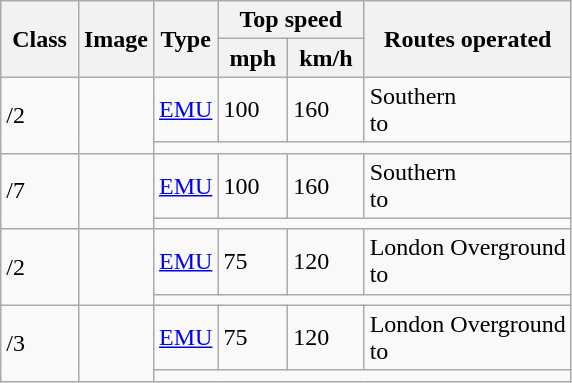<table class="wikitable">
<tr style="background:#f9f9f9;">
<th rowspan="2"> Class </th>
<th rowspan="2">Image</th>
<th rowspan="2">Type</th>
<th colspan="2"> Top speed </th>
<th rowspan="2"> Routes operated </th>
</tr>
<tr style="background:#f9f9f9;">
<th> mph </th>
<th> km/h </th>
</tr>
<tr>
<td rowspan=2>/2</td>
<td rowspan=2></td>
<td><a href='#'>EMU</a></td>
<td>100</td>
<td>160</td>
<td>Southern<br> to </td>
</tr>
<tr>
<td colspan="4"></td>
</tr>
<tr>
<td rowspan=2>/7</td>
<td rowspan=2></td>
<td><a href='#'>EMU</a></td>
<td>100</td>
<td>160</td>
<td>Southern<br> to </td>
</tr>
<tr>
<td colspan="4"></td>
</tr>
<tr>
<td rowspan=2>/2</td>
<td rowspan=2></td>
<td><a href='#'>EMU</a></td>
<td>75</td>
<td>120</td>
<td>London Overground<br> to </td>
</tr>
<tr>
<td colspan="4"></td>
</tr>
<tr>
<td rowspan=2>/3</td>
<td rowspan=2></td>
<td><a href='#'>EMU</a></td>
<td>75</td>
<td>120</td>
<td>London Overground<br> to </td>
</tr>
<tr>
<td colspan="4"></td>
</tr>
</table>
